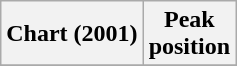<table class="wikitable plainrowheaders" style="text-align:center">
<tr>
<th scope="col">Chart (2001)</th>
<th scope="col">Peak<br>position</th>
</tr>
<tr>
</tr>
</table>
